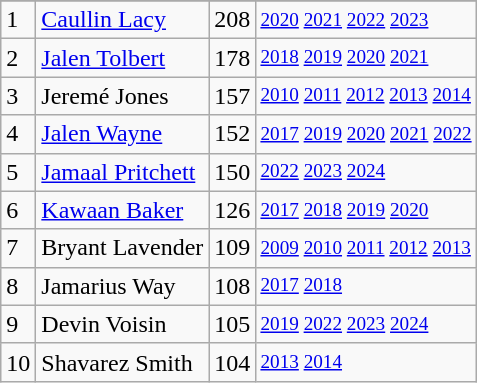<table class="wikitable">
<tr>
</tr>
<tr>
<td>1</td>
<td><a href='#'>Caullin Lacy</a></td>
<td>208</td>
<td style="font-size:80%;"><a href='#'>2020</a> <a href='#'>2021</a> <a href='#'>2022</a> <a href='#'>2023</a></td>
</tr>
<tr>
<td>2</td>
<td><a href='#'>Jalen Tolbert</a></td>
<td>178</td>
<td style="font-size:80%;"><a href='#'>2018</a> <a href='#'>2019</a> <a href='#'>2020</a> <a href='#'>2021</a></td>
</tr>
<tr>
<td>3</td>
<td>Jeremé Jones</td>
<td>157</td>
<td style="font-size:80%;"><a href='#'>2010</a> <a href='#'>2011</a> <a href='#'>2012</a> <a href='#'>2013</a> <a href='#'>2014</a></td>
</tr>
<tr>
<td>4</td>
<td><a href='#'>Jalen Wayne</a></td>
<td>152</td>
<td style="font-size:80%;"><a href='#'>2017</a> <a href='#'>2019</a> <a href='#'>2020</a> <a href='#'>2021</a> <a href='#'>2022</a></td>
</tr>
<tr>
<td>5</td>
<td><a href='#'>Jamaal Pritchett</a></td>
<td>150</td>
<td style="font-size:80%;"><a href='#'>2022</a> <a href='#'>2023</a> <a href='#'>2024</a></td>
</tr>
<tr>
<td>6</td>
<td><a href='#'>Kawaan Baker</a></td>
<td>126</td>
<td style="font-size:80%;"><a href='#'>2017</a> <a href='#'>2018</a> <a href='#'>2019</a> <a href='#'>2020</a></td>
</tr>
<tr>
<td>7</td>
<td>Bryant Lavender</td>
<td>109</td>
<td style="font-size:80%;"><a href='#'>2009</a> <a href='#'>2010</a> <a href='#'>2011</a> <a href='#'>2012</a> <a href='#'>2013</a></td>
</tr>
<tr>
<td>8</td>
<td>Jamarius Way</td>
<td>108</td>
<td style="font-size:80%;"><a href='#'>2017</a> <a href='#'>2018</a></td>
</tr>
<tr>
<td>9</td>
<td>Devin Voisin</td>
<td>105</td>
<td style="font-size:80%;"><a href='#'>2019</a> <a href='#'>2022</a> <a href='#'>2023</a> <a href='#'>2024</a></td>
</tr>
<tr>
<td>10</td>
<td>Shavarez Smith</td>
<td>104</td>
<td style="font-size:80%;"><a href='#'>2013</a> <a href='#'>2014</a></td>
</tr>
</table>
